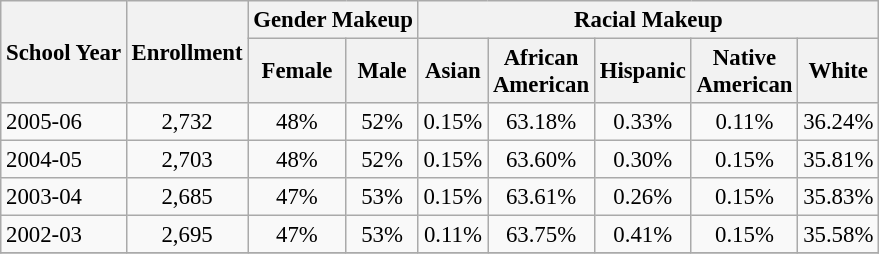<table class="wikitable" style="font-size: 95%;">
<tr>
<th rowspan="2">School Year</th>
<th rowspan="2">Enrollment</th>
<th colspan="2">Gender Makeup</th>
<th colspan="5">Racial Makeup</th>
</tr>
<tr>
<th>Female</th>
<th>Male</th>
<th>Asian</th>
<th>African <br>American</th>
<th>Hispanic</th>
<th>Native <br>American</th>
<th>White</th>
</tr>
<tr>
<td align="left">2005-06</td>
<td align="center">2,732</td>
<td align="center">48%</td>
<td align="center">52%</td>
<td align="center">0.15%</td>
<td align="center">63.18%</td>
<td align="center">0.33%</td>
<td align="center">0.11%</td>
<td align="center">36.24%</td>
</tr>
<tr>
<td align="left">2004-05</td>
<td align="center">2,703</td>
<td align="center">48%</td>
<td align="center">52%</td>
<td align="center">0.15%</td>
<td align="center">63.60%</td>
<td align="center">0.30%</td>
<td align="center">0.15%</td>
<td align="center">35.81%</td>
</tr>
<tr>
<td align="left">2003-04</td>
<td align="center">2,685</td>
<td align="center">47%</td>
<td align="center">53%</td>
<td align="center">0.15%</td>
<td align="center">63.61%</td>
<td align="center">0.26%</td>
<td align="center">0.15%</td>
<td align="center">35.83%</td>
</tr>
<tr>
<td align="left">2002-03</td>
<td align="center">2,695</td>
<td align="center">47%</td>
<td align="center">53%</td>
<td align="center">0.11%</td>
<td align="center">63.75%</td>
<td align="center">0.41%</td>
<td align="center">0.15%</td>
<td align="center">35.58%</td>
</tr>
<tr>
</tr>
</table>
